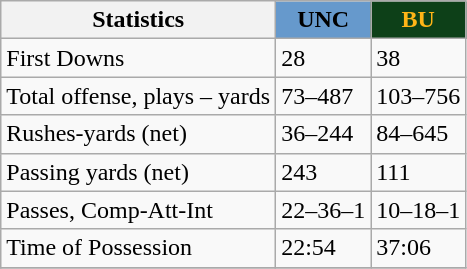<table class="wikitable">
<tr>
<th>Statistics</th>
<th style="background:#6699cc; color:#000000">UNC</th>
<th style="background:#0d4018; color:#ffb517">BU</th>
</tr>
<tr>
<td>First Downs</td>
<td>28</td>
<td>38</td>
</tr>
<tr>
<td>Total offense, plays – yards</td>
<td>73–487</td>
<td>103–756</td>
</tr>
<tr>
<td>Rushes-yards (net)</td>
<td>36–244</td>
<td>84–645</td>
</tr>
<tr>
<td>Passing yards (net)</td>
<td>243</td>
<td>111</td>
</tr>
<tr>
<td>Passes, Comp-Att-Int</td>
<td>22–36–1</td>
<td>10–18–1</td>
</tr>
<tr>
<td>Time of Possession</td>
<td>22:54</td>
<td>37:06</td>
</tr>
<tr>
</tr>
</table>
